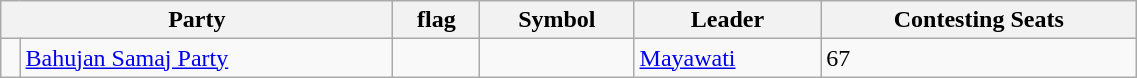<table class="wikitable" width="60%">
<tr>
<th colspan="2">Party</th>
<th>flag</th>
<th>Symbol</th>
<th>Leader</th>
<th>Contesting Seats</th>
</tr>
<tr>
<td></td>
<td><a href='#'>Bahujan Samaj Party</a></td>
<td></td>
<td></td>
<td><a href='#'>Mayawati</a></td>
<td>67</td>
</tr>
</table>
